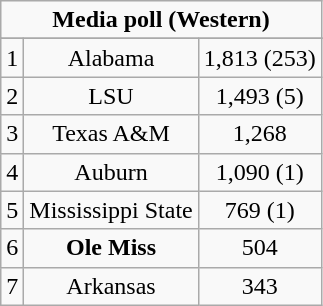<table class="wikitable">
<tr align="center">
<td align="center" Colspan="3"><strong>Media poll (Western)</strong></td>
</tr>
<tr align="center">
</tr>
<tr align="center">
<td>1</td>
<td>Alabama</td>
<td>1,813 (253)</td>
</tr>
<tr align="center">
<td>2</td>
<td>LSU</td>
<td>1,493 (5)</td>
</tr>
<tr align="center">
<td>3</td>
<td>Texas A&M</td>
<td>1,268</td>
</tr>
<tr align="center">
<td>4</td>
<td>Auburn</td>
<td>1,090 (1)</td>
</tr>
<tr align="center">
<td>5</td>
<td>Mississippi State</td>
<td>769 (1)</td>
</tr>
<tr align="center">
<td>6</td>
<td><strong>Ole Miss</strong></td>
<td>504</td>
</tr>
<tr align="center">
<td>7</td>
<td>Arkansas</td>
<td>343</td>
</tr>
</table>
